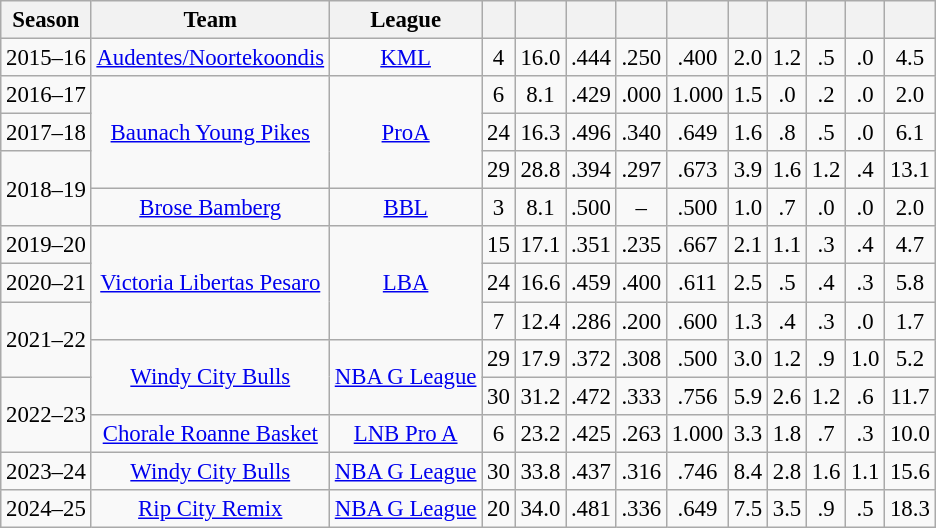<table class="wikitable sortable" style="font-size:95%; text-align:center;">
<tr>
<th>Season</th>
<th>Team</th>
<th>League</th>
<th></th>
<th></th>
<th></th>
<th></th>
<th></th>
<th></th>
<th></th>
<th></th>
<th></th>
<th></th>
</tr>
<tr>
<td>2015–16</td>
<td><a href='#'>Audentes/Noortekoondis</a></td>
<td><a href='#'>KML</a></td>
<td>4</td>
<td>16.0</td>
<td>.444</td>
<td>.250</td>
<td>.400</td>
<td>2.0</td>
<td>1.2</td>
<td>.5</td>
<td>.0</td>
<td>4.5</td>
</tr>
<tr>
<td>2016–17</td>
<td rowspan="3"><a href='#'>Baunach Young Pikes</a></td>
<td rowspan="3"><a href='#'>ProA</a></td>
<td>6</td>
<td>8.1</td>
<td>.429</td>
<td>.000</td>
<td>1.000</td>
<td>1.5</td>
<td>.0</td>
<td>.2</td>
<td>.0</td>
<td>2.0</td>
</tr>
<tr>
<td>2017–18</td>
<td>24</td>
<td>16.3</td>
<td>.496</td>
<td>.340</td>
<td>.649</td>
<td>1.6</td>
<td>.8</td>
<td>.5</td>
<td>.0</td>
<td>6.1</td>
</tr>
<tr>
<td rowspan="2">2018–19</td>
<td>29</td>
<td>28.8</td>
<td>.394</td>
<td>.297</td>
<td>.673</td>
<td>3.9</td>
<td>1.6</td>
<td>1.2</td>
<td>.4</td>
<td>13.1</td>
</tr>
<tr>
<td><a href='#'>Brose Bamberg</a></td>
<td><a href='#'>BBL</a></td>
<td>3</td>
<td>8.1</td>
<td>.500</td>
<td>–</td>
<td>.500</td>
<td>1.0</td>
<td>.7</td>
<td>.0</td>
<td>.0</td>
<td>2.0</td>
</tr>
<tr>
<td>2019–20</td>
<td rowspan="3"><a href='#'>Victoria Libertas Pesaro</a></td>
<td rowspan="3"><a href='#'>LBA</a></td>
<td>15</td>
<td>17.1</td>
<td>.351</td>
<td>.235</td>
<td>.667</td>
<td>2.1</td>
<td>1.1</td>
<td>.3</td>
<td>.4</td>
<td>4.7</td>
</tr>
<tr>
<td>2020–21</td>
<td>24</td>
<td>16.6</td>
<td>.459</td>
<td>.400</td>
<td>.611</td>
<td>2.5</td>
<td>.5</td>
<td>.4</td>
<td>.3</td>
<td>5.8</td>
</tr>
<tr>
<td rowspan="2">2021–22</td>
<td>7</td>
<td>12.4</td>
<td>.286</td>
<td>.200</td>
<td>.600</td>
<td>1.3</td>
<td>.4</td>
<td>.3</td>
<td>.0</td>
<td>1.7</td>
</tr>
<tr>
<td rowspan="2"><a href='#'>Windy City Bulls</a></td>
<td rowspan="2"><a href='#'>NBA G League</a></td>
<td>29</td>
<td>17.9</td>
<td>.372</td>
<td>.308</td>
<td>.500</td>
<td>3.0</td>
<td>1.2</td>
<td>.9</td>
<td>1.0</td>
<td>5.2</td>
</tr>
<tr>
<td rowspan="2">2022–23</td>
<td>30</td>
<td>31.2</td>
<td>.472</td>
<td>.333</td>
<td>.756</td>
<td>5.9</td>
<td>2.6</td>
<td>1.2</td>
<td>.6</td>
<td>11.7</td>
</tr>
<tr>
<td><a href='#'>Chorale Roanne Basket</a></td>
<td><a href='#'>LNB Pro A</a></td>
<td>6</td>
<td>23.2</td>
<td>.425</td>
<td>.263</td>
<td>1.000</td>
<td>3.3</td>
<td>1.8</td>
<td>.7</td>
<td>.3</td>
<td>10.0</td>
</tr>
<tr>
<td>2023–24</td>
<td><a href='#'>Windy City Bulls</a></td>
<td><a href='#'>NBA G League</a></td>
<td>30</td>
<td>33.8</td>
<td>.437</td>
<td>.316</td>
<td>.746</td>
<td>8.4</td>
<td>2.8</td>
<td>1.6</td>
<td>1.1</td>
<td>15.6</td>
</tr>
<tr>
<td>2024–25</td>
<td><a href='#'>Rip City Remix</a></td>
<td><a href='#'>NBA G League</a></td>
<td>20</td>
<td>34.0</td>
<td>.481</td>
<td>.336</td>
<td>.649</td>
<td>7.5</td>
<td>3.5</td>
<td>.9</td>
<td>.5</td>
<td>18.3</td>
</tr>
</table>
